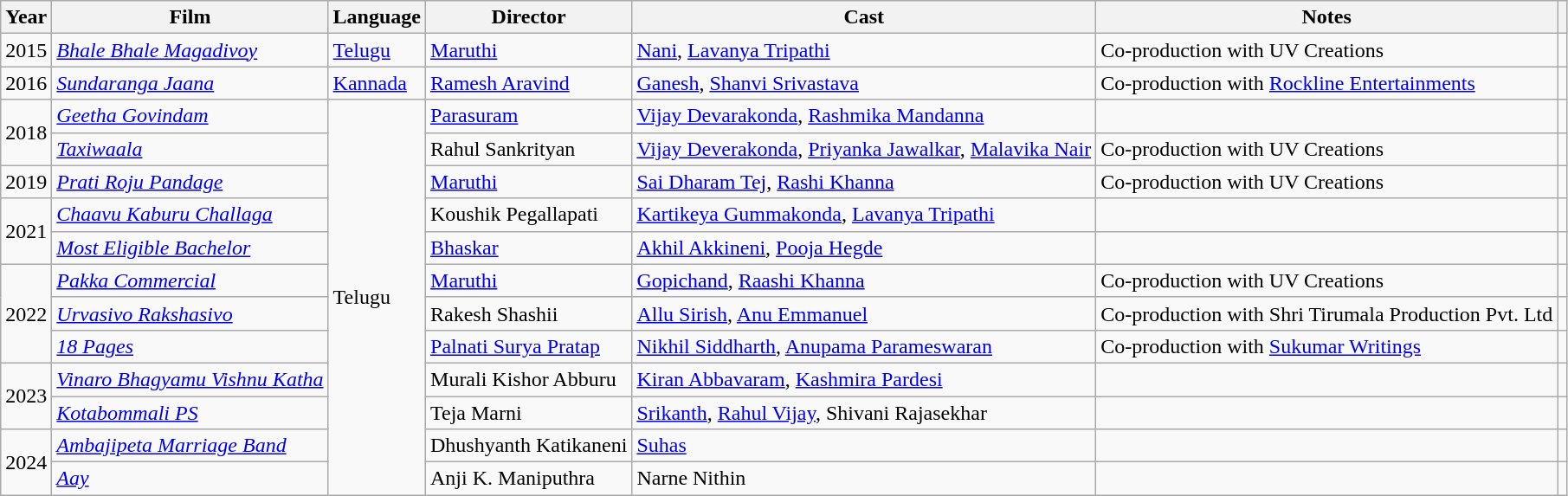<table class="wikitable sortable">
<tr>
<th scope="col">Year</th>
<th scope="col">Film</th>
<th scope="col">Language</th>
<th scope="col">Director</th>
<th scope="col">Cast</th>
<th scope="col" class="unsortable">Notes</th>
<th scope="col" class="unsortable"></th>
</tr>
<tr>
<td>2015</td>
<td><em><a href='#'>Bhale Bhale Magadivoy</a></em></td>
<td><a href='#'>Telugu</a></td>
<td><a href='#'>Maruthi</a></td>
<td><a href='#'>Nani</a>, <a href='#'>Lavanya Tripathi</a></td>
<td>Co-production with UV Creations</td>
<td></td>
</tr>
<tr>
<td>2016</td>
<td><em><a href='#'>Sundaranga Jaana</a></em></td>
<td><a href='#'>Kannada</a></td>
<td><a href='#'>Ramesh Aravind</a></td>
<td><a href='#'>Ganesh</a>, <a href='#'>Shanvi Srivastava</a></td>
<td>Co-production with <a href='#'>Rockline Entertainments</a></td>
<td></td>
</tr>
<tr>
<td rowspan="2">2018</td>
<td><em><a href='#'>Geetha Govindam</a></em></td>
<td rowspan="12">Telugu</td>
<td><a href='#'>Parasuram</a></td>
<td><a href='#'>Vijay Devarakonda</a>, <a href='#'>Rashmika Mandanna</a></td>
<td></td>
<td></td>
</tr>
<tr>
<td><em><a href='#'>Taxiwaala</a></em></td>
<td>Rahul Sankrityan</td>
<td><a href='#'>Vijay Deverakonda</a>, <a href='#'>Priyanka Jawalkar</a>, <a href='#'>Malavika Nair</a></td>
<td>Co-production with UV Creations</td>
<td></td>
</tr>
<tr>
<td>2019</td>
<td><em><a href='#'>Prati Roju Pandage</a></em></td>
<td><a href='#'>Maruthi</a></td>
<td><a href='#'>Sai Dharam Tej</a>, <a href='#'>Rashi Khanna</a></td>
<td>Co-production with UV Creations</td>
<td></td>
</tr>
<tr>
<td rowspan="2">2021</td>
<td><em><a href='#'>Chaavu Kaburu Challaga</a></em></td>
<td>Koushik Pegallapati</td>
<td><a href='#'>Kartikeya Gummakonda</a>, <a href='#'>Lavanya Tripathi</a></td>
<td></td>
<td></td>
</tr>
<tr>
<td><em><a href='#'>Most Eligible Bachelor</a></em></td>
<td><a href='#'>Bhaskar</a></td>
<td><a href='#'>Akhil Akkineni</a>, <a href='#'>Pooja Hegde</a></td>
<td></td>
<td></td>
</tr>
<tr>
<td rowspan="3">2022</td>
<td><em><a href='#'>Pakka Commercial</a></em></td>
<td><a href='#'>Maruthi</a></td>
<td><a href='#'>Gopichand</a>, <a href='#'>Raashi Khanna</a></td>
<td>Co-production with UV Creations</td>
<td></td>
</tr>
<tr>
<td><em><a href='#'>Urvasivo Rakshasivo</a></em></td>
<td>Rakesh Shashii</td>
<td><a href='#'>Allu Sirish</a>, <a href='#'>Anu Emmanuel</a></td>
<td>Co-production with Shri Tirumala Production Pvt. Ltd</td>
<td></td>
</tr>
<tr>
<td><em><a href='#'>18 Pages</a></em></td>
<td><a href='#'>Palnati Surya Pratap</a></td>
<td><a href='#'>Nikhil Siddharth</a>, <a href='#'>Anupama Parameswaran</a></td>
<td>Co-production with <a href='#'>Sukumar Writings</a></td>
<td></td>
</tr>
<tr>
<td rowspan="2">2023</td>
<td><em><a href='#'>Vinaro Bhagyamu Vishnu Katha</a></em></td>
<td>Murali Kishor Abburu</td>
<td><a href='#'>Kiran Abbavaram</a>, <a href='#'>Kashmira Pardesi</a></td>
<td></td>
<td></td>
</tr>
<tr>
<td><em><a href='#'>Kotabommali PS</a></em></td>
<td>Teja Marni</td>
<td><a href='#'>Srikanth</a>, <a href='#'>Rahul Vijay</a>,  Shivani Rajasekhar</td>
<td></td>
<td></td>
</tr>
<tr>
<td rowspan="2">2024</td>
<td><em><a href='#'>Ambajipeta Marriage Band</a></em></td>
<td>Dhushyanth Katikaneni</td>
<td><a href='#'>Suhas</a></td>
<td></td>
<td></td>
</tr>
<tr>
<td><em><a href='#'>Aay</a></em></td>
<td>Anji K. Maniputhra</td>
<td>Narne Nithin</td>
<td></td>
<td></td>
</tr>
</table>
